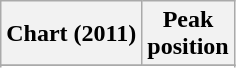<table class="wikitable sortable plainrowheaders">
<tr>
<th scope="col">Chart (2011)</th>
<th scope="col">Peak<br>position</th>
</tr>
<tr>
</tr>
<tr>
</tr>
</table>
